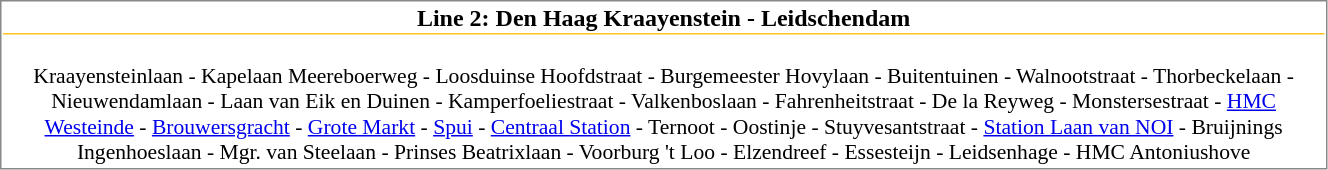<table align=left cellspacing=1 style="border:1px solid #888888;" width="70%">
<tr>
<td align=center style="border-bottom:1px solid #FEC422;"><strong>Line 2: Den Haag Kraayenstein - Leidschendam</strong></td>
</tr>
<tr>
<td align="center" style="font-size: 90%;" colspan="2"><br>Kraayensteinlaan - Kapelaan Meereboerweg - Loosduinse Hoofdstraat - Burgemeester Hovylaan - Buitentuinen - Walnootstraat - Thorbeckelaan - Nieuwendamlaan - Laan van Eik en Duinen - Kamperfoeliestraat - Valkenboslaan - Fahrenheitstraat - De la Reyweg - Monstersestraat - <a href='#'>HMC Westeinde</a> - <a href='#'>Brouwersgracht</a> - <a href='#'>Grote Markt</a> - <a href='#'>Spui</a> - <a href='#'>Centraal Station</a> - Ternoot - Oostinje - Stuyvesantstraat - <a href='#'>Station Laan van NOI</a> - Bruijnings Ingenhoeslaan - Mgr. van Steelaan - Prinses Beatrixlaan - Voorburg 't Loo - Elzendreef - Essesteijn - Leidsenhage - HMC Antoniushove</td>
</tr>
</table>
